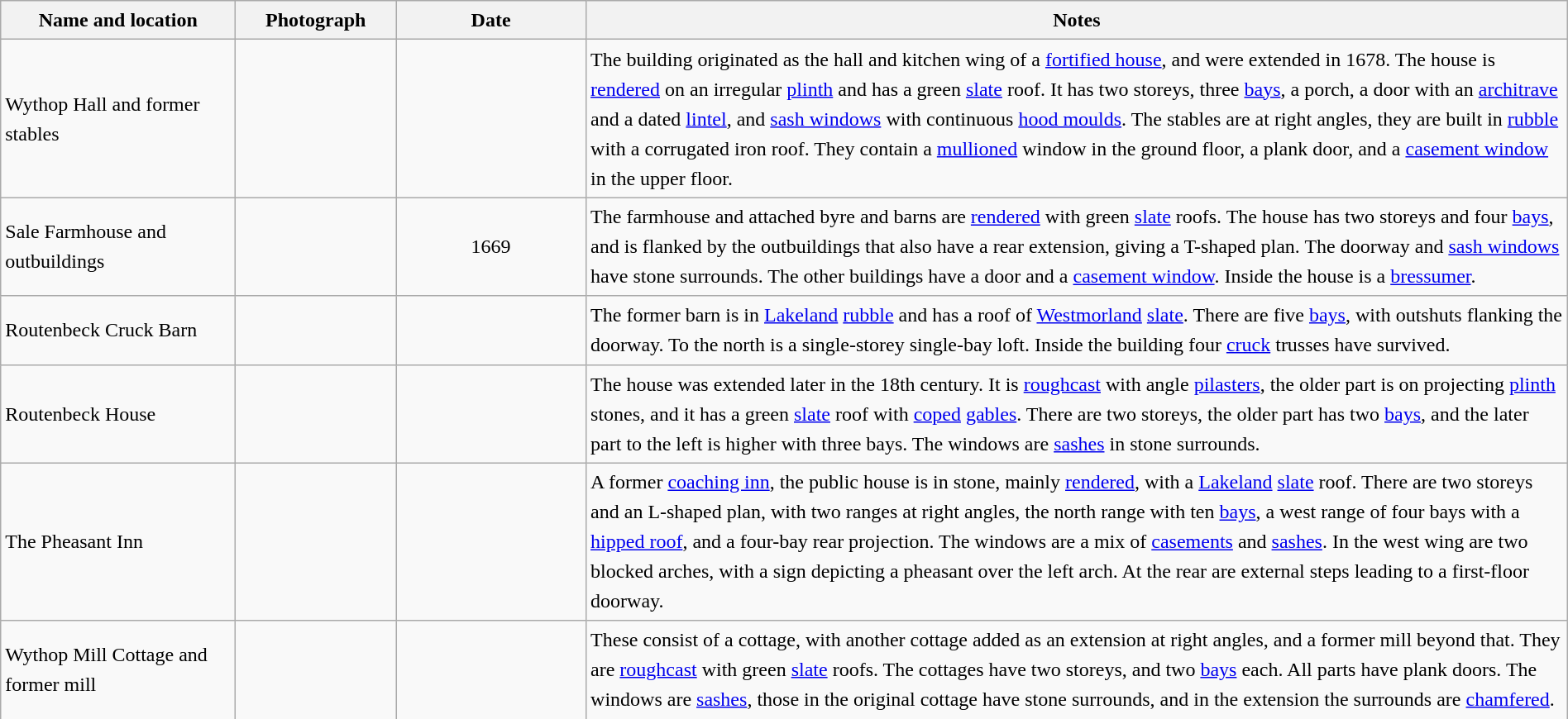<table class="wikitable sortable plainrowheaders" style="width:100%;border:0px;text-align:left;line-height:150%;">
<tr>
<th scope="col"  style="width:150px">Name and location</th>
<th scope="col"  style="width:100px" class="unsortable">Photograph</th>
<th scope="col"  style="width:120px">Date</th>
<th scope="col"  style="width:650px" class="unsortable">Notes</th>
</tr>
<tr>
<td>Wythop Hall and former stables<br><small></small></td>
<td></td>
<td align="center"></td>
<td>The building originated as the hall and kitchen wing of a <a href='#'>fortified house</a>, and were extended in 1678.  The house is <a href='#'>rendered</a> on an irregular <a href='#'>plinth</a> and has a green <a href='#'>slate</a> roof.  It has two storeys, three <a href='#'>bays</a>, a porch, a door with an <a href='#'>architrave</a> and a dated <a href='#'>lintel</a>, and <a href='#'>sash windows</a> with continuous <a href='#'>hood moulds</a>.  The stables are at right angles, they are built in <a href='#'>rubble</a> with a corrugated iron roof.  They contain a <a href='#'>mullioned</a> window in the ground floor, a plank door, and a <a href='#'>casement window</a> in the upper floor.</td>
</tr>
<tr>
<td>Sale Farmhouse and outbuildings<br><small></small></td>
<td></td>
<td align="center">1669</td>
<td>The farmhouse and attached byre and barns are <a href='#'>rendered</a> with green <a href='#'>slate</a> roofs.  The house has two storeys and four <a href='#'>bays</a>, and is flanked by the outbuildings that also have a rear extension, giving a T-shaped plan.  The doorway and <a href='#'>sash windows</a> have stone surrounds.  The other buildings have a door and a <a href='#'>casement window</a>.  Inside the house is a <a href='#'>bressumer</a>.</td>
</tr>
<tr>
<td>Routenbeck Cruck Barn<br><small></small></td>
<td></td>
<td align="center"></td>
<td>The former barn is in <a href='#'>Lakeland</a> <a href='#'>rubble</a> and has a roof of <a href='#'>Westmorland</a> <a href='#'>slate</a>.  There are five <a href='#'>bays</a>, with outshuts flanking the doorway.  To the north is a single-storey single-bay loft.  Inside the building four <a href='#'>cruck</a> trusses have survived.</td>
</tr>
<tr>
<td>Routenbeck House<br><small></small></td>
<td></td>
<td align="center"></td>
<td>The house was extended later in the 18th century.  It is <a href='#'>roughcast</a> with angle <a href='#'>pilasters</a>, the older part is on projecting <a href='#'>plinth</a> stones, and it has a green <a href='#'>slate</a> roof with <a href='#'>coped</a> <a href='#'>gables</a>.  There are two storeys, the older part has two <a href='#'>bays</a>, and the later part to the left is higher with three bays.  The windows are <a href='#'>sashes</a> in stone surrounds.</td>
</tr>
<tr>
<td>The Pheasant Inn<br><small></small></td>
<td></td>
<td align="center"></td>
<td>A former <a href='#'>coaching inn</a>, the public house is in stone, mainly <a href='#'>rendered</a>, with a <a href='#'>Lakeland</a> <a href='#'>slate</a> roof.  There are two storeys and an L-shaped plan, with two ranges at right angles, the north range with ten <a href='#'>bays</a>, a west range of four bays with a <a href='#'>hipped roof</a>, and a four-bay rear projection.  The windows are a mix of <a href='#'>casements</a> and <a href='#'>sashes</a>.  In the west wing are two blocked arches, with a sign depicting a pheasant over the left arch.  At the rear are external steps leading to a first-floor doorway.</td>
</tr>
<tr>
<td>Wythop Mill Cottage and former mill<br><small></small></td>
<td></td>
<td align="center"></td>
<td>These consist of a cottage, with another cottage added as an extension at right angles, and a former mill beyond that.  They are <a href='#'>roughcast</a> with green <a href='#'>slate</a> roofs.  The cottages have two storeys, and two <a href='#'>bays</a> each.  All parts have plank doors.  The windows are <a href='#'>sashes</a>, those in the original cottage have stone surrounds, and in the extension the surrounds are <a href='#'>chamfered</a>.</td>
</tr>
<tr>
</tr>
</table>
